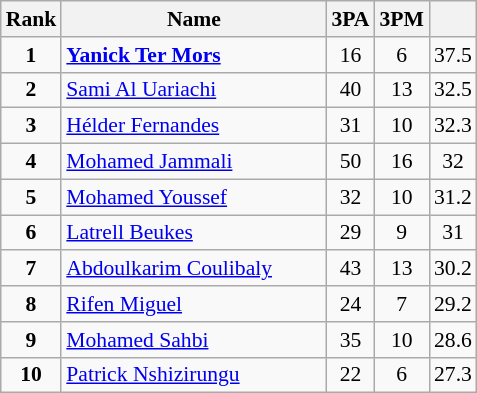<table class="wikitable" style="text-align:center; font-size:90%;">
<tr>
<th width=10px>Rank</th>
<th width=170px>Name</th>
<th width=10px>3PA</th>
<th width=10px>3PM</th>
<th width=10px></th>
</tr>
<tr>
<td><strong>1</strong></td>
<td align=left> <strong><a href='#'>Yanick Ter Mors</a></strong></td>
<td>16</td>
<td>6</td>
<td>37.5</td>
</tr>
<tr>
<td><strong>2</strong></td>
<td align=left> <a href='#'>Sami Al Uariachi</a></td>
<td>40</td>
<td>13</td>
<td>32.5</td>
</tr>
<tr>
<td><strong>3</strong></td>
<td align=left> <a href='#'>Hélder Fernandes</a></td>
<td>31</td>
<td>10</td>
<td>32.3</td>
</tr>
<tr>
<td><strong>4</strong></td>
<td align=left> <a href='#'>Mohamed Jammali</a></td>
<td>50</td>
<td>16</td>
<td>32</td>
</tr>
<tr>
<td><strong>5</strong></td>
<td align=left> <a href='#'>Mohamed Youssef</a></td>
<td>32</td>
<td>10</td>
<td>31.2</td>
</tr>
<tr>
<td><strong>6</strong></td>
<td align=left> <a href='#'>Latrell Beukes</a></td>
<td>29</td>
<td>9</td>
<td>31</td>
</tr>
<tr>
<td><strong>7</strong></td>
<td align=left> <a href='#'>Abdoulkarim Coulibaly</a></td>
<td>43</td>
<td>13</td>
<td>30.2</td>
</tr>
<tr>
<td><strong>8</strong></td>
<td align=left> <a href='#'>Rifen Miguel</a></td>
<td>24</td>
<td>7</td>
<td>29.2</td>
</tr>
<tr>
<td><strong>9</strong></td>
<td align=left> <a href='#'>Mohamed Sahbi</a></td>
<td>35</td>
<td>10</td>
<td>28.6</td>
</tr>
<tr>
<td><strong>10</strong></td>
<td align=left> <a href='#'>Patrick Nshizirungu</a></td>
<td>22</td>
<td>6</td>
<td>27.3</td>
</tr>
</table>
